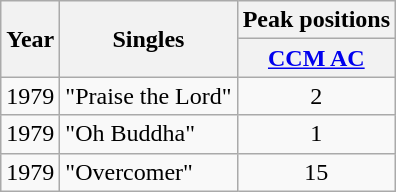<table class="wikitable">
<tr>
<th rowspan="2">Year</th>
<th rowspan="2">Singles</th>
<th colspan="2">Peak positions</th>
</tr>
<tr>
<th><a href='#'>CCM AC</a></th>
</tr>
<tr>
<td>1979</td>
<td>"Praise the Lord"</td>
<td align="center">2</td>
</tr>
<tr>
<td>1979</td>
<td>"Oh Buddha"</td>
<td align="center">1</td>
</tr>
<tr>
<td>1979</td>
<td>"Overcomer"</td>
<td align="center">15</td>
</tr>
</table>
